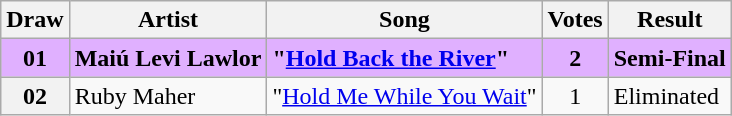<table class="wikitable sortable plainrowheaders">
<tr>
<th scope="col">Draw</th>
<th scope="col">Artist</th>
<th scope="col">Song</th>
<th scope="col">Votes</th>
<th scope="col">Result</th>
</tr>
<tr style="font-weight: bold; background:#E0B0FF;">
<th scope="row" style="text-align:center; font-weight:bold; background:#E0B0FF">01</th>
<td>Maiú Levi Lawlor</td>
<td>"<a href='#'>Hold Back the River</a>" </td>
<td align="center">2</td>
<td>Semi-Final</td>
</tr>
<tr>
<th>02</th>
<td>Ruby Maher</td>
<td>"<a href='#'>Hold Me While You Wait</a>" </td>
<td align="center">1</td>
<td>Eliminated</td>
</tr>
</table>
